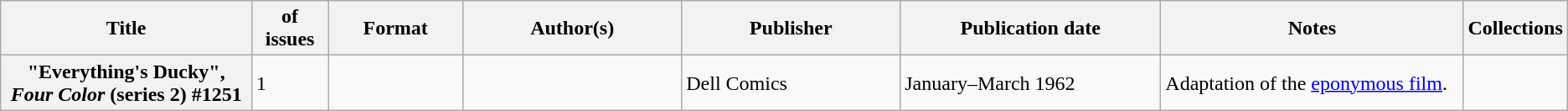<table class="wikitable">
<tr>
<th>Title</th>
<th style="width:40pt"> of issues</th>
<th style="width:75pt">Format</th>
<th style="width:125pt">Author(s)</th>
<th style="width:125pt">Publisher</th>
<th style="width:150pt">Publication date</th>
<th style="width:175pt">Notes</th>
<th>Collections</th>
</tr>
<tr>
<th>"Everything's Ducky", <em>Four Color</em> (series 2) #1251</th>
<td>1</td>
<td></td>
<td></td>
<td>Dell Comics</td>
<td>January–March 1962</td>
<td>Adaptation of the <a href='#'>eponymous film</a>.</td>
<td></td>
</tr>
</table>
